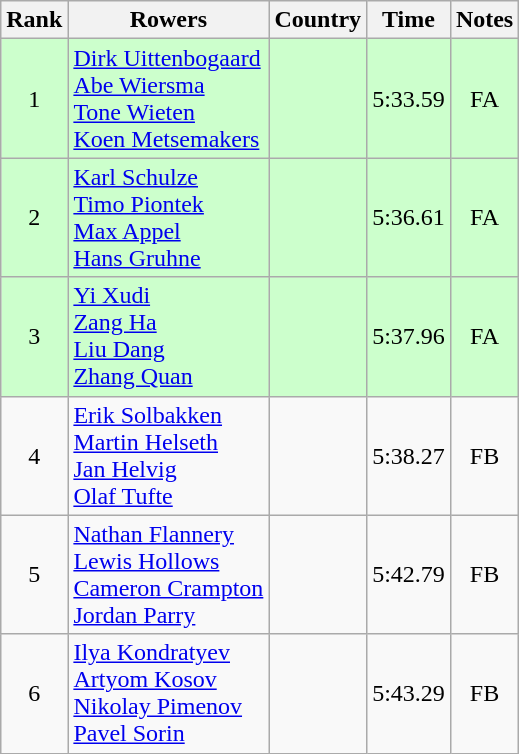<table class="wikitable" style="text-align:center">
<tr>
<th>Rank</th>
<th>Rowers</th>
<th>Country</th>
<th>Time</th>
<th>Notes</th>
</tr>
<tr bgcolor=ccffcc>
<td>1</td>
<td align="left"><a href='#'>Dirk Uittenbogaard</a><br><a href='#'>Abe Wiersma</a><br><a href='#'>Tone Wieten</a><br><a href='#'>Koen Metsemakers</a></td>
<td align="left"></td>
<td>5:33.59</td>
<td>FA</td>
</tr>
<tr bgcolor=ccffcc>
<td>2</td>
<td align="left"><a href='#'>Karl Schulze</a><br><a href='#'>Timo Piontek</a><br><a href='#'>Max Appel</a><br><a href='#'>Hans Gruhne</a></td>
<td align="left"></td>
<td>5:36.61</td>
<td>FA</td>
</tr>
<tr bgcolor=ccffcc>
<td>3</td>
<td align="left"><a href='#'>Yi Xudi</a><br><a href='#'>Zang Ha</a><br><a href='#'>Liu Dang</a><br><a href='#'>Zhang Quan</a></td>
<td align="left"></td>
<td>5:37.96</td>
<td>FA</td>
</tr>
<tr>
<td>4</td>
<td align="left"><a href='#'>Erik Solbakken</a><br><a href='#'>Martin Helseth</a><br><a href='#'>Jan Helvig</a><br><a href='#'>Olaf Tufte</a></td>
<td align="left"></td>
<td>5:38.27</td>
<td>FB</td>
</tr>
<tr>
<td>5</td>
<td align="left"><a href='#'>Nathan Flannery</a><br><a href='#'>Lewis Hollows</a><br><a href='#'>Cameron Crampton</a><br><a href='#'>Jordan Parry</a></td>
<td align="left"></td>
<td>5:42.79</td>
<td>FB</td>
</tr>
<tr>
<td>6</td>
<td align="left"><a href='#'>Ilya Kondratyev</a><br><a href='#'>Artyom Kosov</a><br><a href='#'>Nikolay Pimenov</a><br><a href='#'>Pavel Sorin</a></td>
<td align="left"></td>
<td>5:43.29</td>
<td>FB</td>
</tr>
</table>
